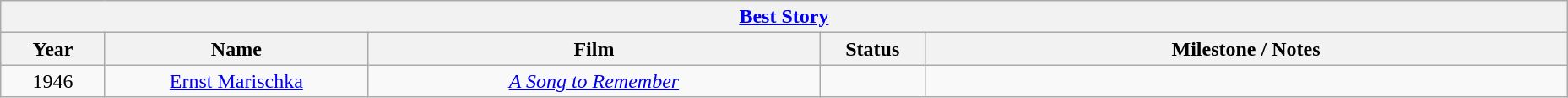<table class="wikitable" style="text-align: center">
<tr>
<th colspan=6 style="text-align:center;"><a href='#'>Best Story</a></th>
</tr>
<tr>
<th style="width:075px;">Year</th>
<th style="width:200px;">Name</th>
<th style="width:350px;">Film</th>
<th style="width:075px;">Status</th>
<th style="width:500px;">Milestone / Notes</th>
</tr>
<tr>
<td style="text-align: center">1946</td>
<td><a href='#'>Ernst Marischka</a></td>
<td><em><a href='#'>A Song to Remember</a></em></td>
<td></td>
<td></td>
</tr>
</table>
